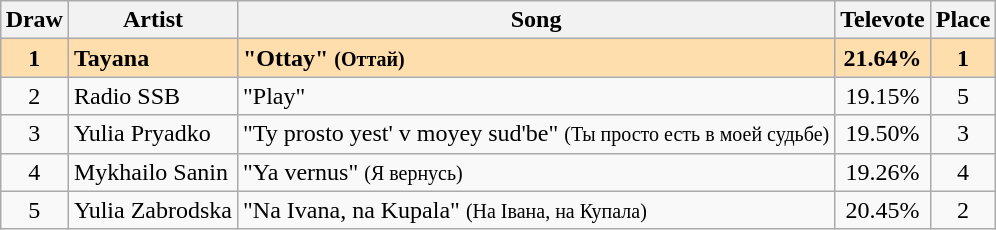<table class="sortable wikitable" style="margin: 1em auto 1em auto; text-align:center;">
<tr>
<th>Draw</th>
<th>Artist</th>
<th>Song</th>
<th>Televote</th>
<th>Place</th>
</tr>
<tr style="font-weight:bold; background:navajowhite;">
<td>1</td>
<td style="text-align:left;">Tayana</td>
<td style="text-align:left;">"Ottay" <small>(Оттай)</small></td>
<td>21.64%</td>
<td>1</td>
</tr>
<tr>
<td>2</td>
<td style="text-align:left;">Radio SSB</td>
<td style="text-align:left;">"Play"</td>
<td>19.15%</td>
<td>5</td>
</tr>
<tr>
<td>3</td>
<td style="text-align:left;">Yulia Pryadko</td>
<td style="text-align:left;">"Ty prosto yest' v moyey sud'be" <small>(Ты просто есть в моей судьбе)</small></td>
<td>19.50%</td>
<td>3</td>
</tr>
<tr>
<td>4</td>
<td style="text-align:left;">Mykhailo Sanin</td>
<td style="text-align:left;">"Ya vernus" <small>(Я вернусь)</small></td>
<td>19.26%</td>
<td>4</td>
</tr>
<tr>
<td>5</td>
<td style="text-align:left;">Yulia Zabrodska</td>
<td style="text-align:left;">"Na Ivana, na Kupala" <small>(На Івана, на Купала)</small></td>
<td>20.45%</td>
<td>2</td>
</tr>
</table>
